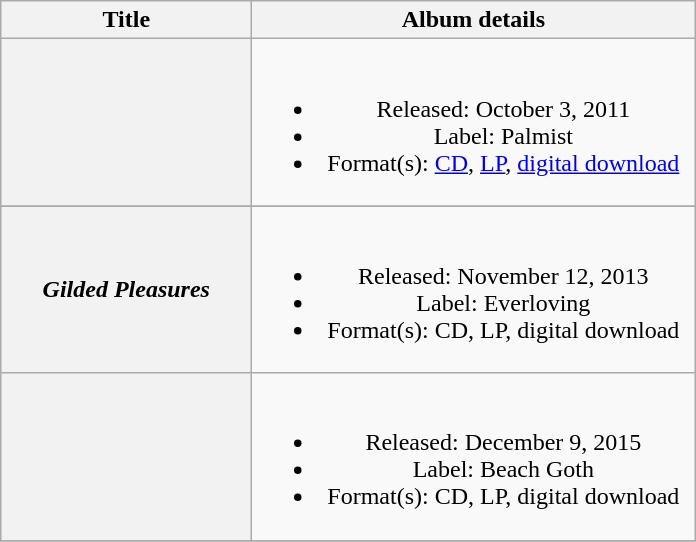<table class="wikitable plainrowheaders" style="text-align:center;">
<tr>
<th scope="col" style="width:10em;">Title</th>
<th scope="col" style="width:18em;">Album details</th>
</tr>
<tr>
<th scope="row"></th>
<td><br><ul><li>Released: October 3, 2011</li><li>Label: Palmist</li><li>Format(s): <a href='#'>CD</a>, <a href='#'>LP</a>, <a href='#'>digital download</a></li></ul></td>
</tr>
<tr>
</tr>
<tr>
<th scope="row"><strong><em>Gilded Pleasures</em></strong></th>
<td><br><ul><li>Released: November 12, 2013</li><li>Label: Everloving</li><li>Format(s): CD, LP, digital download</li></ul></td>
</tr>
<tr>
<th scope="row"></th>
<td><br><ul><li>Released: December 9, 2015</li><li>Label: Beach Goth</li><li>Format(s): CD, LP, digital download</li></ul></td>
</tr>
<tr>
</tr>
</table>
